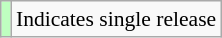<table class="wikitable" style="font-size:90%;">
<tr>
<td style="background:#bfffc0;"></td>
<td>Indicates single release</td>
</tr>
</table>
